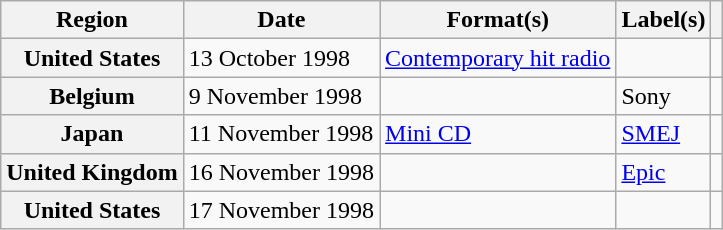<table class="wikitable plainrowheaders">
<tr>
<th scope="col">Region</th>
<th scope="col">Date</th>
<th scope="col">Format(s)</th>
<th scope="col">Label(s)</th>
<th scope="col"></th>
</tr>
<tr>
<th scope="row">United States</th>
<td>13 October 1998</td>
<td><a href='#'>Contemporary hit radio</a></td>
<td></td>
<td></td>
</tr>
<tr>
<th scope="row">Belgium</th>
<td>9 November 1998</td>
<td></td>
<td>Sony</td>
<td></td>
</tr>
<tr>
<th scope="row">Japan</th>
<td>11 November 1998</td>
<td><a href='#'>Mini CD</a></td>
<td><a href='#'>SMEJ</a></td>
<td></td>
</tr>
<tr>
<th scope="row">United Kingdom</th>
<td>16 November 1998</td>
<td></td>
<td><a href='#'>Epic</a></td>
<td></td>
</tr>
<tr>
<th scope="row">United States</th>
<td>17 November 1998</td>
<td></td>
<td></td>
<td></td>
</tr>
</table>
